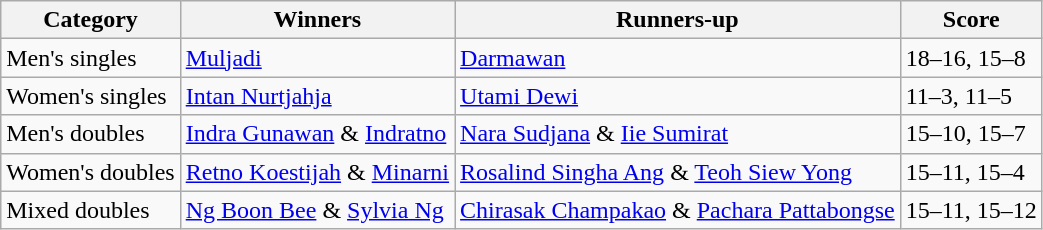<table class="wikitable">
<tr>
<th>Category</th>
<th>Winners</th>
<th>Runners-up</th>
<th>Score</th>
</tr>
<tr>
<td>Men's singles</td>
<td> <a href='#'>Muljadi</a></td>
<td> <a href='#'>Darmawan</a></td>
<td>18–16, 15–8</td>
</tr>
<tr>
<td>Women's singles</td>
<td> <a href='#'>Intan Nurtjahja</a></td>
<td> <a href='#'>Utami Dewi</a></td>
<td>11–3, 11–5</td>
</tr>
<tr>
<td>Men's doubles</td>
<td> <a href='#'>Indra Gunawan</a> & <a href='#'>Indratno</a></td>
<td> <a href='#'>Nara Sudjana</a> & <a href='#'>Iie Sumirat</a></td>
<td>15–10, 15–7</td>
</tr>
<tr>
<td>Women's doubles</td>
<td> <a href='#'>Retno Koestijah</a> & <a href='#'>Minarni</a></td>
<td> <a href='#'>Rosalind Singha Ang</a> & <a href='#'>Teoh Siew Yong</a></td>
<td>15–11, 15–4</td>
</tr>
<tr>
<td>Mixed doubles</td>
<td> <a href='#'>Ng Boon Bee</a> & <a href='#'>Sylvia Ng</a></td>
<td> <a href='#'>Chirasak Champakao</a> & <a href='#'>Pachara Pattabongse</a></td>
<td>15–11, 15–12</td>
</tr>
</table>
